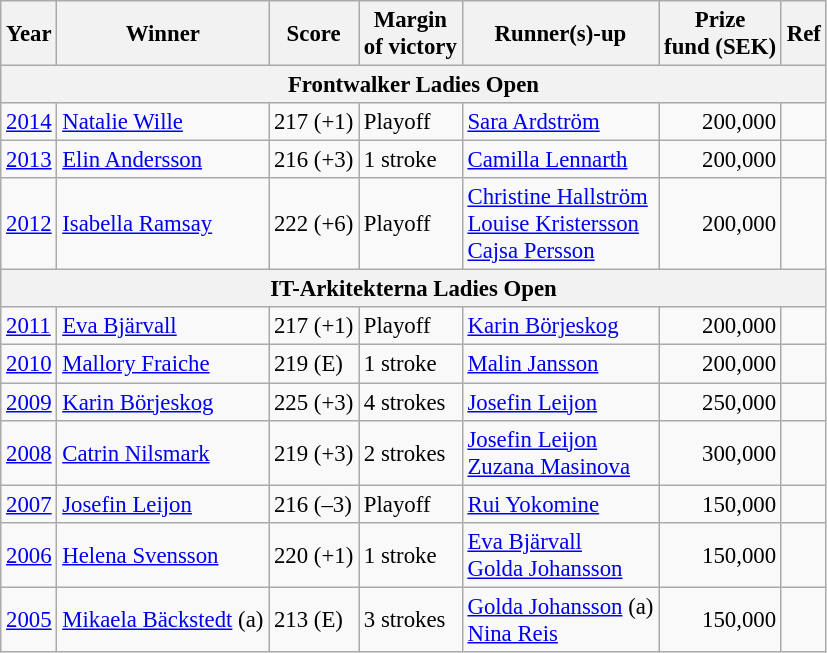<table class=wikitable style="font-size:95%">
<tr>
<th>Year</th>
<th>Winner</th>
<th>Score</th>
<th>Margin<br>of victory</th>
<th>Runner(s)-up</th>
<th>Prize<br>fund (SEK)</th>
<th>Ref</th>
</tr>
<tr>
<th colspan=9>Frontwalker Ladies Open</th>
</tr>
<tr>
<td><a href='#'>2014</a></td>
<td> <a href='#'>Natalie Wille</a></td>
<td align=left>217 (+1)</td>
<td>Playoff</td>
<td> <a href='#'>Sara Ardström</a></td>
<td align=right>200,000</td>
<td></td>
</tr>
<tr>
<td><a href='#'>2013</a></td>
<td> <a href='#'>Elin Andersson</a></td>
<td align=left>216 (+3)</td>
<td>1 stroke</td>
<td> <a href='#'>Camilla Lennarth</a></td>
<td align=right>200,000</td>
<td></td>
</tr>
<tr>
<td><a href='#'>2012</a></td>
<td> <a href='#'>Isabella Ramsay</a></td>
<td align=left>222 (+6)</td>
<td>Playoff</td>
<td> <a href='#'>Christine Hallström</a><br> <a href='#'>Louise Kristersson</a><br> <a href='#'>Cajsa Persson</a></td>
<td align=right>200,000</td>
<td></td>
</tr>
<tr>
<th colspan=9>IT-Arkitekterna Ladies Open</th>
</tr>
<tr>
<td><a href='#'>2011</a></td>
<td> <a href='#'>Eva Bjärvall</a></td>
<td align=left>217 (+1)</td>
<td>Playoff</td>
<td> <a href='#'>Karin Börjeskog</a></td>
<td align=right>200,000</td>
<td></td>
</tr>
<tr>
<td><a href='#'>2010</a></td>
<td> <a href='#'>Mallory Fraiche</a></td>
<td align=left>219 (E)</td>
<td>1 stroke</td>
<td> <a href='#'>Malin Jansson</a></td>
<td align=right>200,000</td>
<td></td>
</tr>
<tr>
<td><a href='#'>2009</a></td>
<td> <a href='#'>Karin Börjeskog</a></td>
<td align=left>225 (+3)</td>
<td>4 strokes</td>
<td> <a href='#'>Josefin Leijon</a></td>
<td align=right>250,000</td>
<td></td>
</tr>
<tr>
<td><a href='#'>2008</a></td>
<td> <a href='#'>Catrin Nilsmark</a></td>
<td align=left>219 (+3)</td>
<td>2 strokes</td>
<td> <a href='#'>Josefin Leijon</a><br> <a href='#'>Zuzana Masinova</a></td>
<td align=right>300,000</td>
<td></td>
</tr>
<tr>
<td><a href='#'>2007</a></td>
<td> <a href='#'>Josefin Leijon</a></td>
<td align=left>216 (–3)</td>
<td>Playoff</td>
<td> <a href='#'>Rui Yokomine</a></td>
<td align=right>150,000</td>
<td></td>
</tr>
<tr>
<td><a href='#'>2006</a></td>
<td> <a href='#'>Helena Svensson</a></td>
<td align=left>220 (+1)</td>
<td>1 stroke</td>
<td> <a href='#'>Eva Bjärvall</a><br> <a href='#'>Golda Johansson</a></td>
<td align=right>150,000</td>
<td></td>
</tr>
<tr>
<td><a href='#'>2005</a></td>
<td> <a href='#'>Mikaela Bäckstedt</a> (a)</td>
<td align=left>213 (E)</td>
<td>3 strokes</td>
<td> <a href='#'>Golda Johansson</a> (a)<br> <a href='#'>Nina Reis</a></td>
<td align=right>150,000</td>
<td></td>
</tr>
</table>
